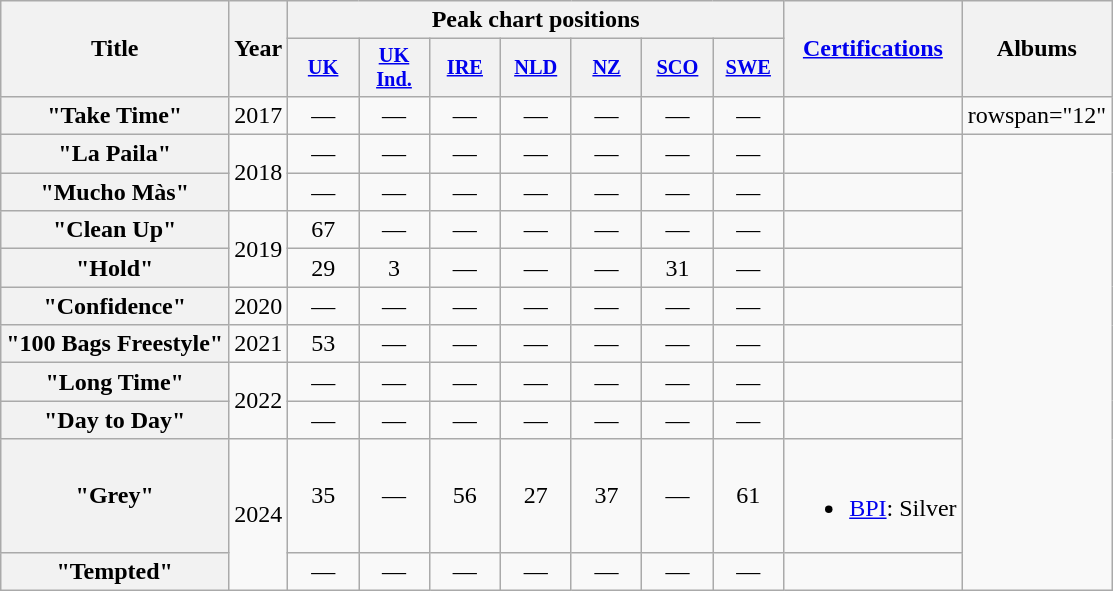<table class="wikitable plainrowheaders" style="text-align:center;">
<tr>
<th scope="col" rowspan="2">Title</th>
<th scope="col" rowspan="2">Year</th>
<th scope="col" colspan="7">Peak chart positions</th>
<th scope="col" rowspan="2"><a href='#'>Certifications</a></th>
<th scope="col" rowspan="2">Albums</th>
</tr>
<tr>
<th scope="col" style="width:3em;font-size:85%;"><a href='#'>UK</a><br></th>
<th scope="col" style="width:3em; font-size:85%;"><a href='#'>UK<br>Ind.</a><br></th>
<th scope="col" style="width:3em; font-size:85%;"><a href='#'>IRE</a><br></th>
<th scope="col" style="width:3em; font-size:85%;"><a href='#'>NLD</a><br></th>
<th scope="col" style="width:3em; font-size:85%;"><a href='#'>NZ</a><br></th>
<th scope="col" style="width:3em; font-size:85%;"><a href='#'>SCO</a><br></th>
<th scope="col" style="width:3em; font-size:85%;"><a href='#'>SWE</a><br></th>
</tr>
<tr>
<th scope="row">"Take Time"</th>
<td>2017</td>
<td>—</td>
<td>—</td>
<td>—</td>
<td>—</td>
<td>—</td>
<td>—</td>
<td>—</td>
<td></td>
<td>rowspan="12" </td>
</tr>
<tr>
<th scope="row">"La Paila"</th>
<td rowspan="2">2018</td>
<td>—</td>
<td>—</td>
<td>—</td>
<td>—</td>
<td>—</td>
<td>—</td>
<td>—</td>
<td></td>
</tr>
<tr>
<th scope="row">"Mucho Màs"</th>
<td>—</td>
<td>—</td>
<td>—</td>
<td>—</td>
<td>—</td>
<td>—</td>
<td>—</td>
<td></td>
</tr>
<tr>
<th scope="row">"Clean Up"<br></th>
<td rowspan="2">2019</td>
<td>67</td>
<td>—</td>
<td>—</td>
<td>—</td>
<td>—</td>
<td>—</td>
<td>—</td>
<td></td>
</tr>
<tr>
<th scope="row">"Hold"<br></th>
<td>29</td>
<td>3</td>
<td>—</td>
<td>—</td>
<td>—</td>
<td>31</td>
<td>—</td>
<td></td>
</tr>
<tr>
<th scope="row">"Confidence"<br></th>
<td>2020</td>
<td>—</td>
<td>—</td>
<td>—</td>
<td>—</td>
<td>—</td>
<td>—</td>
<td>—</td>
<td></td>
</tr>
<tr>
<th scope="row">"100 Bags Freestyle"</th>
<td>2021</td>
<td>53</td>
<td>—</td>
<td>—</td>
<td>—</td>
<td>—</td>
<td>—</td>
<td>—</td>
<td></td>
</tr>
<tr>
<th scope="row">"Long Time"</th>
<td rowspan="2">2022</td>
<td>—</td>
<td>—</td>
<td>—</td>
<td>—</td>
<td>—</td>
<td>—</td>
<td>—</td>
<td></td>
</tr>
<tr>
<th scope="row">"Day to Day"<br></th>
<td>—</td>
<td>—</td>
<td>—</td>
<td>—</td>
<td>—</td>
<td>—</td>
<td>—</td>
<td></td>
</tr>
<tr>
<th scope="row">"Grey"<br></th>
<td rowspan="2">2024</td>
<td>35</td>
<td>—</td>
<td>56</td>
<td>27</td>
<td>37</td>
<td>—</td>
<td>61</td>
<td><br><ul><li><a href='#'>BPI</a>: Silver</li></ul></td>
</tr>
<tr>
<th scope="row">"Tempted"</th>
<td>—</td>
<td>—</td>
<td>—</td>
<td>—</td>
<td>—</td>
<td>—</td>
<td>—</td>
<td></td>
</tr>
</table>
